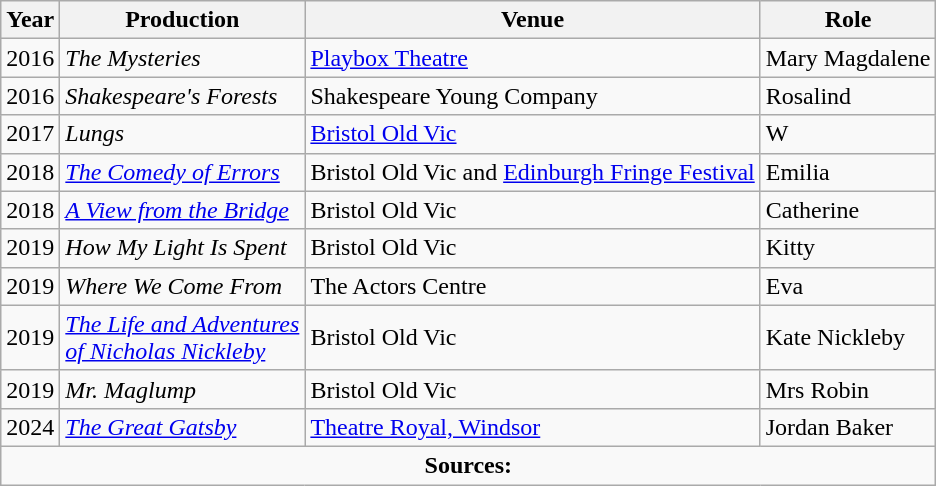<table class="wikitable">
<tr>
<th scope="col">Year</th>
<th scope="col">Production</th>
<th scope="col">Venue</th>
<th scope="col">Role</th>
</tr>
<tr>
<td>2016</td>
<td><em>The Mysteries</em></td>
<td><a href='#'>Playbox Theatre</a></td>
<td>Mary Magdalene</td>
</tr>
<tr>
<td>2016</td>
<td><em>Shakespeare's Forests</em></td>
<td>Shakespeare Young Company</td>
<td>Rosalind</td>
</tr>
<tr>
<td>2017</td>
<td><em>Lungs</em></td>
<td><a href='#'>Bristol Old Vic</a></td>
<td>W</td>
</tr>
<tr>
<td>2018</td>
<td><em><a href='#'>The Comedy of Errors</a></em></td>
<td>Bristol Old Vic and <a href='#'>Edinburgh Fringe Festival</a></td>
<td>Emilia</td>
</tr>
<tr>
<td>2018</td>
<td><em><a href='#'>A View from the Bridge</a></em></td>
<td>Bristol Old Vic</td>
<td>Catherine</td>
</tr>
<tr>
<td>2019</td>
<td><em>How My Light Is Spent</em></td>
<td>Bristol Old Vic</td>
<td>Kitty</td>
</tr>
<tr>
<td>2019</td>
<td><em>Where We Come From</em></td>
<td>The Actors Centre</td>
<td>Eva</td>
</tr>
<tr>
<td>2019</td>
<td><em><a href='#'>The Life and Adventures<br>of Nicholas Nickleby</a></em></td>
<td>Bristol Old Vic</td>
<td>Kate Nickleby</td>
</tr>
<tr>
<td>2019</td>
<td><em>Mr. Maglump</em></td>
<td>Bristol Old Vic</td>
<td>Mrs Robin</td>
</tr>
<tr>
<td>2024</td>
<td><em><a href='#'>The Great Gatsby</a></em></td>
<td><a href='#'>Theatre Royal, Windsor</a></td>
<td>Jordan Baker</td>
</tr>
<tr>
<td colspan="4" style="text-align: center;"><strong>Sources:</strong></td>
</tr>
</table>
